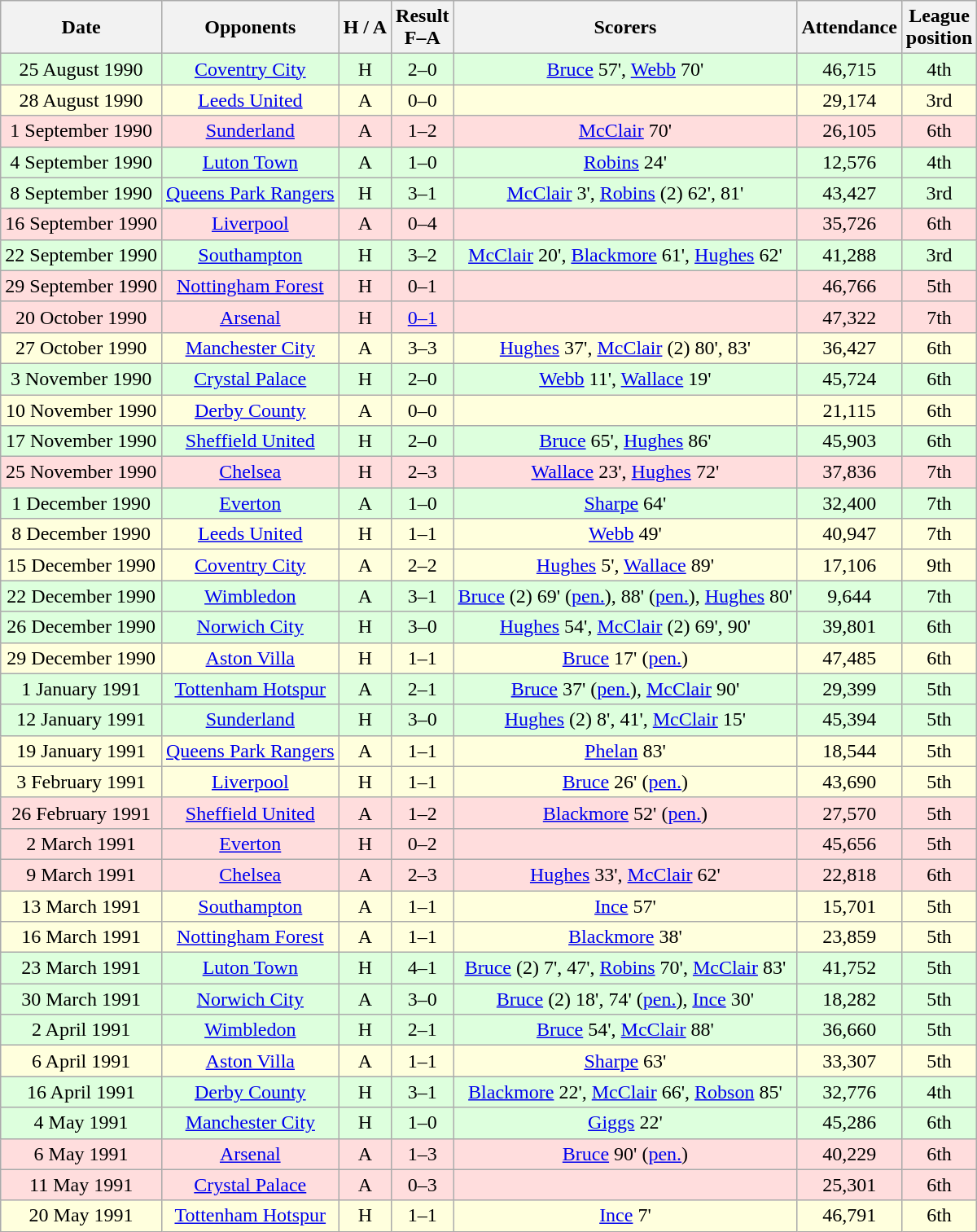<table class="wikitable" style="text-align:center">
<tr>
<th>Date</th>
<th>Opponents</th>
<th>H / A</th>
<th>Result<br>F–A</th>
<th>Scorers</th>
<th>Attendance</th>
<th>League<br>position</th>
</tr>
<tr bgcolor="#ddffdd">
<td>25 August 1990</td>
<td><a href='#'>Coventry City</a></td>
<td>H</td>
<td>2–0</td>
<td><a href='#'>Bruce</a> 57', <a href='#'>Webb</a> 70'</td>
<td>46,715</td>
<td>4th</td>
</tr>
<tr bgcolor="#ffffdd">
<td>28 August 1990</td>
<td><a href='#'>Leeds United</a></td>
<td>A</td>
<td>0–0</td>
<td></td>
<td>29,174</td>
<td>3rd</td>
</tr>
<tr bgcolor="#ffdddd">
<td>1 September 1990</td>
<td><a href='#'>Sunderland</a></td>
<td>A</td>
<td>1–2</td>
<td><a href='#'>McClair</a> 70'</td>
<td>26,105</td>
<td>6th</td>
</tr>
<tr bgcolor="#ddffdd">
<td>4 September 1990</td>
<td><a href='#'>Luton Town</a></td>
<td>A</td>
<td>1–0</td>
<td><a href='#'>Robins</a> 24'</td>
<td>12,576</td>
<td>4th</td>
</tr>
<tr bgcolor="#ddffdd">
<td>8 September 1990</td>
<td><a href='#'>Queens Park Rangers</a></td>
<td>H</td>
<td>3–1</td>
<td><a href='#'>McClair</a> 3', <a href='#'>Robins</a> (2) 62', 81'</td>
<td>43,427</td>
<td>3rd</td>
</tr>
<tr bgcolor="#ffdddd">
<td>16 September 1990</td>
<td><a href='#'>Liverpool</a></td>
<td>A</td>
<td>0–4</td>
<td></td>
<td>35,726</td>
<td>6th</td>
</tr>
<tr bgcolor="#ddffdd">
<td>22 September 1990</td>
<td><a href='#'>Southampton</a></td>
<td>H</td>
<td>3–2</td>
<td><a href='#'>McClair</a> 20', <a href='#'>Blackmore</a> 61', <a href='#'>Hughes</a> 62'</td>
<td>41,288</td>
<td>3rd</td>
</tr>
<tr bgcolor="#ffdddd">
<td>29 September 1990</td>
<td><a href='#'>Nottingham Forest</a></td>
<td>H</td>
<td>0–1</td>
<td></td>
<td>46,766</td>
<td>5th</td>
</tr>
<tr bgcolor="#ffdddd">
<td>20 October 1990</td>
<td><a href='#'>Arsenal</a></td>
<td>H</td>
<td><a href='#'>0–1</a></td>
<td></td>
<td>47,322</td>
<td>7th</td>
</tr>
<tr bgcolor="#ffffdd">
<td>27 October 1990</td>
<td><a href='#'>Manchester City</a></td>
<td>A</td>
<td>3–3</td>
<td><a href='#'>Hughes</a> 37', <a href='#'>McClair</a> (2) 80', 83'</td>
<td>36,427</td>
<td>6th</td>
</tr>
<tr bgcolor="#ddffdd">
<td>3 November 1990</td>
<td><a href='#'>Crystal Palace</a></td>
<td>H</td>
<td>2–0</td>
<td><a href='#'>Webb</a> 11', <a href='#'>Wallace</a> 19'</td>
<td>45,724</td>
<td>6th</td>
</tr>
<tr bgcolor="#ffffdd">
<td>10 November 1990</td>
<td><a href='#'>Derby County</a></td>
<td>A</td>
<td>0–0</td>
<td></td>
<td>21,115</td>
<td>6th</td>
</tr>
<tr bgcolor="#ddffdd">
<td>17 November 1990</td>
<td><a href='#'>Sheffield United</a></td>
<td>H</td>
<td>2–0</td>
<td><a href='#'>Bruce</a> 65', <a href='#'>Hughes</a> 86'</td>
<td>45,903</td>
<td>6th</td>
</tr>
<tr bgcolor="#ffdddd">
<td>25 November 1990</td>
<td><a href='#'>Chelsea</a></td>
<td>H</td>
<td>2–3</td>
<td><a href='#'>Wallace</a> 23', <a href='#'>Hughes</a> 72'</td>
<td>37,836</td>
<td>7th</td>
</tr>
<tr bgcolor="#ddffdd">
<td>1 December 1990</td>
<td><a href='#'>Everton</a></td>
<td>A</td>
<td>1–0</td>
<td><a href='#'>Sharpe</a> 64'</td>
<td>32,400</td>
<td>7th</td>
</tr>
<tr bgcolor="#ffffdd">
<td>8 December 1990</td>
<td><a href='#'>Leeds United</a></td>
<td>H</td>
<td>1–1</td>
<td><a href='#'>Webb</a> 49'</td>
<td>40,947</td>
<td>7th</td>
</tr>
<tr bgcolor="#ffffdd">
<td>15 December 1990</td>
<td><a href='#'>Coventry City</a></td>
<td>A</td>
<td>2–2</td>
<td><a href='#'>Hughes</a> 5', <a href='#'>Wallace</a> 89'</td>
<td>17,106</td>
<td>9th</td>
</tr>
<tr bgcolor="#ddffdd">
<td>22 December 1990</td>
<td><a href='#'>Wimbledon</a></td>
<td>A</td>
<td>3–1</td>
<td><a href='#'>Bruce</a> (2) 69' (<a href='#'>pen.</a>), 88' (<a href='#'>pen.</a>), <a href='#'>Hughes</a> 80'</td>
<td>9,644</td>
<td>7th</td>
</tr>
<tr bgcolor="#ddffdd">
<td>26 December 1990</td>
<td><a href='#'>Norwich City</a></td>
<td>H</td>
<td>3–0</td>
<td><a href='#'>Hughes</a> 54', <a href='#'>McClair</a> (2) 69', 90'</td>
<td>39,801</td>
<td>6th</td>
</tr>
<tr bgcolor="#ffffdd">
<td>29 December 1990</td>
<td><a href='#'>Aston Villa</a></td>
<td>H</td>
<td>1–1</td>
<td><a href='#'>Bruce</a> 17' (<a href='#'>pen.</a>)</td>
<td>47,485</td>
<td>6th</td>
</tr>
<tr bgcolor="#ddffdd">
<td>1 January 1991</td>
<td><a href='#'>Tottenham Hotspur</a></td>
<td>A</td>
<td>2–1</td>
<td><a href='#'>Bruce</a> 37' (<a href='#'>pen.</a>), <a href='#'>McClair</a> 90'</td>
<td>29,399</td>
<td>5th</td>
</tr>
<tr bgcolor="#ddffdd">
<td>12 January 1991</td>
<td><a href='#'>Sunderland</a></td>
<td>H</td>
<td>3–0</td>
<td><a href='#'>Hughes</a> (2) 8', 41', <a href='#'>McClair</a> 15'</td>
<td>45,394</td>
<td>5th</td>
</tr>
<tr bgcolor="#ffffdd">
<td>19 January 1991</td>
<td><a href='#'>Queens Park Rangers</a></td>
<td>A</td>
<td>1–1</td>
<td><a href='#'>Phelan</a> 83'</td>
<td>18,544</td>
<td>5th</td>
</tr>
<tr bgcolor="#ffffdd">
<td>3 February 1991</td>
<td><a href='#'>Liverpool</a></td>
<td>H</td>
<td>1–1</td>
<td><a href='#'>Bruce</a> 26' (<a href='#'>pen.</a>)</td>
<td>43,690</td>
<td>5th</td>
</tr>
<tr bgcolor="#ffdddd">
<td>26 February 1991</td>
<td><a href='#'>Sheffield United</a></td>
<td>A</td>
<td>1–2</td>
<td><a href='#'>Blackmore</a> 52' (<a href='#'>pen.</a>)</td>
<td>27,570</td>
<td>5th</td>
</tr>
<tr bgcolor="#ffdddd">
<td>2 March 1991</td>
<td><a href='#'>Everton</a></td>
<td>H</td>
<td>0–2</td>
<td></td>
<td>45,656</td>
<td>5th</td>
</tr>
<tr bgcolor="#ffdddd">
<td>9 March 1991</td>
<td><a href='#'>Chelsea</a></td>
<td>A</td>
<td>2–3</td>
<td><a href='#'>Hughes</a> 33', <a href='#'>McClair</a> 62'</td>
<td>22,818</td>
<td>6th</td>
</tr>
<tr bgcolor="#ffffdd">
<td>13 March 1991</td>
<td><a href='#'>Southampton</a></td>
<td>A</td>
<td>1–1</td>
<td><a href='#'>Ince</a> 57'</td>
<td>15,701</td>
<td>5th</td>
</tr>
<tr bgcolor="#ffffdd">
<td>16 March 1991</td>
<td><a href='#'>Nottingham Forest</a></td>
<td>A</td>
<td>1–1</td>
<td><a href='#'>Blackmore</a> 38'</td>
<td>23,859</td>
<td>5th</td>
</tr>
<tr bgcolor="#ddffdd">
<td>23 March 1991</td>
<td><a href='#'>Luton Town</a></td>
<td>H</td>
<td>4–1</td>
<td><a href='#'>Bruce</a> (2) 7', 47', <a href='#'>Robins</a> 70', <a href='#'>McClair</a> 83'</td>
<td>41,752</td>
<td>5th</td>
</tr>
<tr bgcolor="#ddffdd">
<td>30 March 1991</td>
<td><a href='#'>Norwich City</a></td>
<td>A</td>
<td>3–0</td>
<td><a href='#'>Bruce</a> (2) 18', 74' (<a href='#'>pen.</a>), <a href='#'>Ince</a> 30'</td>
<td>18,282</td>
<td>5th</td>
</tr>
<tr bgcolor="#ddffdd">
<td>2 April 1991</td>
<td><a href='#'>Wimbledon</a></td>
<td>H</td>
<td>2–1</td>
<td><a href='#'>Bruce</a> 54', <a href='#'>McClair</a> 88'</td>
<td>36,660</td>
<td>5th</td>
</tr>
<tr bgcolor="#ffffdd">
<td>6 April 1991</td>
<td><a href='#'>Aston Villa</a></td>
<td>A</td>
<td>1–1</td>
<td><a href='#'>Sharpe</a> 63'</td>
<td>33,307</td>
<td>5th</td>
</tr>
<tr bgcolor="#ddffdd">
<td>16 April 1991</td>
<td><a href='#'>Derby County</a></td>
<td>H</td>
<td>3–1</td>
<td><a href='#'>Blackmore</a> 22', <a href='#'>McClair</a> 66', <a href='#'>Robson</a> 85'</td>
<td>32,776</td>
<td>4th</td>
</tr>
<tr bgcolor="#ddffdd">
<td>4 May 1991</td>
<td><a href='#'>Manchester City</a></td>
<td>H</td>
<td>1–0</td>
<td><a href='#'>Giggs</a> 22'</td>
<td>45,286</td>
<td>6th</td>
</tr>
<tr bgcolor="#ffdddd">
<td>6 May 1991</td>
<td><a href='#'>Arsenal</a></td>
<td>A</td>
<td>1–3</td>
<td><a href='#'>Bruce</a> 90' (<a href='#'>pen.</a>)</td>
<td>40,229</td>
<td>6th</td>
</tr>
<tr bgcolor="#ffdddd">
<td>11 May 1991</td>
<td><a href='#'>Crystal Palace</a></td>
<td>A</td>
<td>0–3</td>
<td></td>
<td>25,301</td>
<td>6th</td>
</tr>
<tr bgcolor="#ffffdd">
<td>20 May 1991</td>
<td><a href='#'>Tottenham Hotspur</a></td>
<td>H</td>
<td>1–1</td>
<td><a href='#'>Ince</a> 7'</td>
<td>46,791</td>
<td>6th</td>
</tr>
</table>
